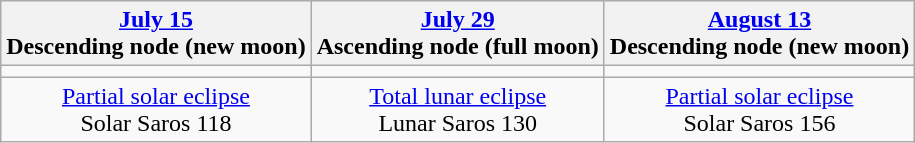<table class="wikitable">
<tr>
<th><a href='#'>July 15</a><br>Descending node (new moon)<br></th>
<th><a href='#'>July 29</a><br>Ascending node (full moon)<br></th>
<th><a href='#'>August 13</a><br>Descending node (new moon)<br></th>
</tr>
<tr>
<td></td>
<td></td>
<td></td>
</tr>
<tr align=center>
<td><a href='#'>Partial solar eclipse</a><br>Solar Saros 118</td>
<td><a href='#'>Total lunar eclipse</a><br>Lunar Saros 130</td>
<td><a href='#'>Partial solar eclipse</a><br>Solar Saros 156</td>
</tr>
</table>
